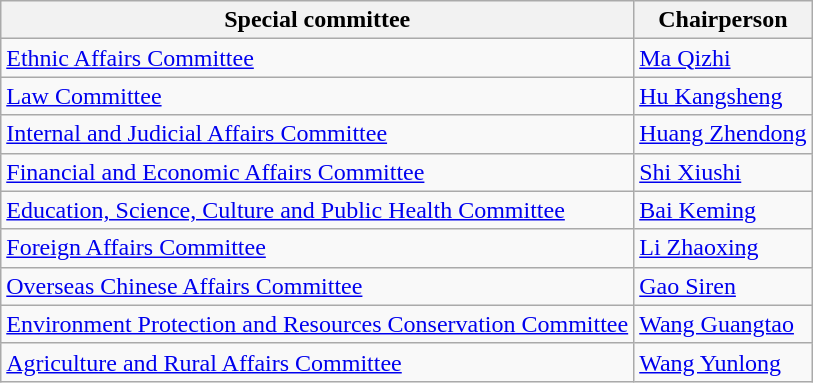<table class="wikitable">
<tr>
<th>Special committee</th>
<th>Chairperson</th>
</tr>
<tr>
<td><a href='#'>Ethnic Affairs Committee</a></td>
<td><a href='#'>Ma Qizhi</a></td>
</tr>
<tr>
<td><a href='#'>Law Committee</a></td>
<td><a href='#'>Hu Kangsheng</a></td>
</tr>
<tr>
<td><a href='#'>Internal and Judicial Affairs Committee</a></td>
<td><a href='#'>Huang Zhendong</a></td>
</tr>
<tr>
<td><a href='#'>Financial and Economic Affairs Committee</a></td>
<td><a href='#'>Shi Xiushi</a></td>
</tr>
<tr>
<td><a href='#'>Education, Science, Culture and Public Health Committee</a></td>
<td><a href='#'>Bai Keming</a></td>
</tr>
<tr>
<td><a href='#'>Foreign Affairs Committee</a></td>
<td><a href='#'>Li Zhaoxing</a></td>
</tr>
<tr>
<td><a href='#'>Overseas Chinese Affairs Committee</a></td>
<td><a href='#'>Gao Siren</a></td>
</tr>
<tr>
<td><a href='#'>Environment Protection and Resources Conservation Committee</a></td>
<td><a href='#'>Wang Guangtao</a></td>
</tr>
<tr>
<td><a href='#'>Agriculture and Rural Affairs Committee</a></td>
<td><a href='#'>Wang Yunlong</a></td>
</tr>
</table>
